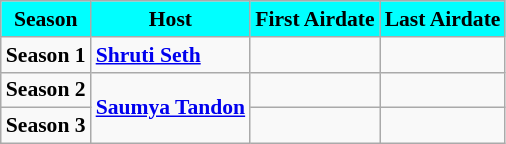<table class="wikitable" style="font-size:90%;">
<tr>
<th style="background:aqua;">Season</th>
<th style="background:aqua;">Host</th>
<th style="background:aqua;">First Airdate</th>
<th style="background:aqua;">Last Airdate</th>
</tr>
<tr>
<td><strong>Season 1</strong></td>
<td><strong><a href='#'>Shruti Seth</a></strong></td>
<td></td>
<td></td>
</tr>
<tr>
<td><strong>Season 2</strong></td>
<td rowspan=2><strong><a href='#'>Saumya Tandon</a></strong></td>
<td></td>
<td></td>
</tr>
<tr>
<td><strong>Season 3</strong></td>
<td></td>
<td></td>
</tr>
</table>
